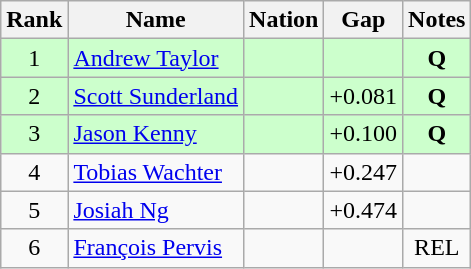<table class="wikitable sortable" style="text-align:center">
<tr>
<th>Rank</th>
<th>Name</th>
<th>Nation</th>
<th>Gap</th>
<th>Notes</th>
</tr>
<tr bgcolor=ccffcc>
<td>1</td>
<td align=left><a href='#'>Andrew Taylor</a></td>
<td align=left></td>
<td></td>
<td><strong>Q</strong></td>
</tr>
<tr bgcolor=ccffcc>
<td>2</td>
<td align=left><a href='#'>Scott Sunderland</a></td>
<td align=left></td>
<td>+0.081</td>
<td><strong>Q</strong></td>
</tr>
<tr bgcolor=ccffcc>
<td>3</td>
<td align=left><a href='#'>Jason Kenny</a></td>
<td align=left></td>
<td>+0.100</td>
<td><strong>Q</strong></td>
</tr>
<tr>
<td>4</td>
<td align=left><a href='#'>Tobias Wachter</a></td>
<td align=left></td>
<td>+0.247</td>
<td></td>
</tr>
<tr>
<td>5</td>
<td align=left><a href='#'>Josiah Ng</a></td>
<td align=left></td>
<td>+0.474</td>
<td></td>
</tr>
<tr>
<td>6</td>
<td align=left><a href='#'>François Pervis</a></td>
<td align=left></td>
<td></td>
<td>REL</td>
</tr>
</table>
